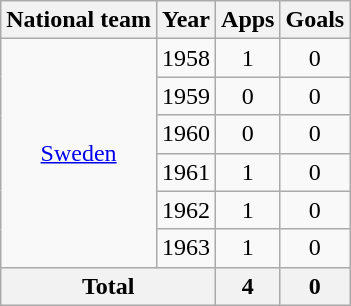<table class="wikitable" style="text-align:center">
<tr>
<th>National team</th>
<th>Year</th>
<th>Apps</th>
<th>Goals</th>
</tr>
<tr>
<td rowspan="6"><a href='#'>Sweden</a></td>
<td>1958</td>
<td>1</td>
<td>0</td>
</tr>
<tr>
<td>1959</td>
<td>0</td>
<td>0</td>
</tr>
<tr>
<td>1960</td>
<td>0</td>
<td>0</td>
</tr>
<tr>
<td>1961</td>
<td>1</td>
<td>0</td>
</tr>
<tr>
<td>1962</td>
<td>1</td>
<td>0</td>
</tr>
<tr>
<td>1963</td>
<td>1</td>
<td>0</td>
</tr>
<tr>
<th colspan="2">Total</th>
<th>4</th>
<th>0</th>
</tr>
</table>
